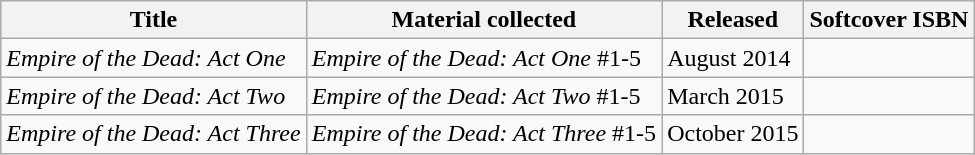<table class="wikitable">
<tr>
<th>Title</th>
<th>Material collected</th>
<th>Released</th>
<th>Softcover ISBN</th>
</tr>
<tr>
<td><em>Empire of the Dead: Act One</em></td>
<td><em>Empire of the Dead: Act One</em> #1-5</td>
<td>August 2014</td>
<td></td>
</tr>
<tr>
<td><em>Empire of the Dead: Act Two</em></td>
<td><em>Empire of the Dead: Act Two</em> #1-5</td>
<td>March 2015</td>
<td></td>
</tr>
<tr>
<td><em>Empire of the Dead: Act Three</em></td>
<td><em>Empire of the Dead: Act Three</em> #1-5</td>
<td>October 2015</td>
<td></td>
</tr>
</table>
